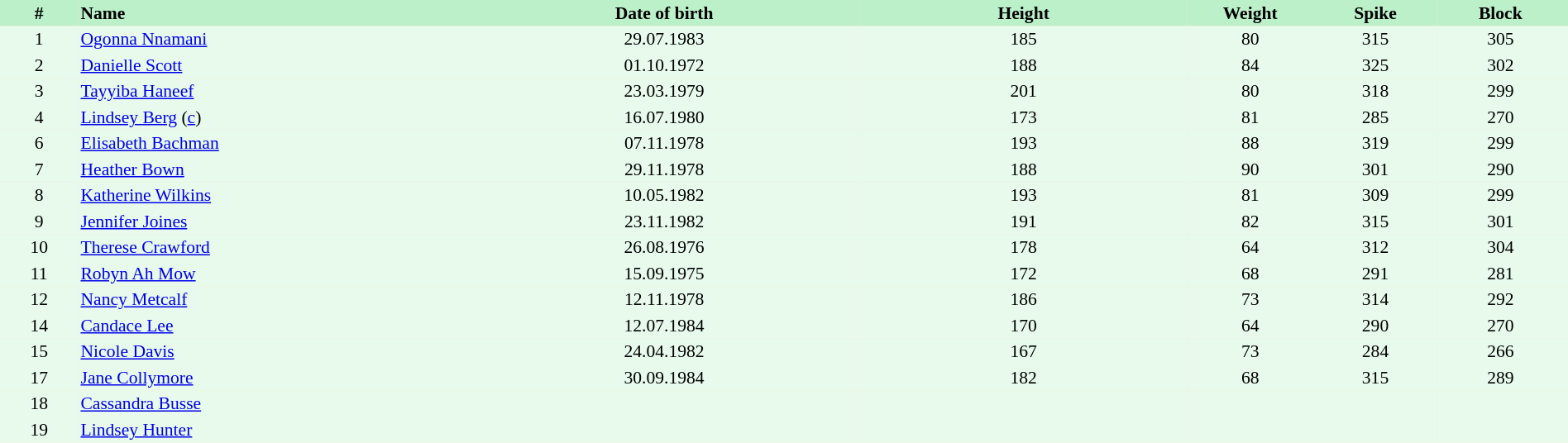<table border=0 cellpadding=2 cellspacing=0  |- bgcolor=#FFECCE style="text-align:center; font-size:90%;" width=100%>
<tr bgcolor=#BBF0C9>
<th width=5%>#</th>
<th width=25% align=left>Name</th>
<th width=25%>Date of birth</th>
<th width=21%>Height</th>
<th width=8%>Weight</th>
<th width=8%>Spike</th>
<th width=8%>Block</th>
<th></th>
</tr>
<tr bgcolor=#E7FAEC>
<td>1</td>
<td align=left><a href='#'>Ogonna Nnamani</a></td>
<td>29.07.1983</td>
<td>185</td>
<td>80</td>
<td>315</td>
<td>305</td>
<td></td>
</tr>
<tr bgcolor=#E7FAEC>
<td>2</td>
<td align=left><a href='#'>Danielle Scott</a></td>
<td>01.10.1972</td>
<td>188</td>
<td>84</td>
<td>325</td>
<td>302</td>
<td></td>
</tr>
<tr bgcolor=#E7FAEC>
<td>3</td>
<td align=left><a href='#'>Tayyiba Haneef</a></td>
<td>23.03.1979</td>
<td>201</td>
<td>80</td>
<td>318</td>
<td>299</td>
<td></td>
</tr>
<tr bgcolor=#E7FAEC>
<td>4</td>
<td align=left><a href='#'>Lindsey Berg</a> (<a href='#'>c</a>)</td>
<td>16.07.1980</td>
<td>173</td>
<td>81</td>
<td>285</td>
<td>270</td>
<td></td>
</tr>
<tr bgcolor=#E7FAEC>
<td>6</td>
<td align=left><a href='#'>Elisabeth Bachman</a></td>
<td>07.11.1978</td>
<td>193</td>
<td>88</td>
<td>319</td>
<td>299</td>
<td></td>
</tr>
<tr bgcolor=#E7FAEC>
<td>7</td>
<td align=left><a href='#'>Heather Bown</a></td>
<td>29.11.1978</td>
<td>188</td>
<td>90</td>
<td>301</td>
<td>290</td>
<td></td>
</tr>
<tr bgcolor=#E7FAEC>
<td>8</td>
<td align=left><a href='#'>Katherine Wilkins</a></td>
<td>10.05.1982</td>
<td>193</td>
<td>81</td>
<td>309</td>
<td>299</td>
<td></td>
</tr>
<tr bgcolor=#E7FAEC>
<td>9</td>
<td align=left><a href='#'>Jennifer Joines</a></td>
<td>23.11.1982</td>
<td>191</td>
<td>82</td>
<td>315</td>
<td>301</td>
<td></td>
</tr>
<tr bgcolor=#E7FAEC>
<td>10</td>
<td align=left><a href='#'>Therese Crawford</a></td>
<td>26.08.1976</td>
<td>178</td>
<td>64</td>
<td>312</td>
<td>304</td>
<td></td>
</tr>
<tr bgcolor=#E7FAEC>
<td>11</td>
<td align=left><a href='#'>Robyn Ah Mow</a></td>
<td>15.09.1975</td>
<td>172</td>
<td>68</td>
<td>291</td>
<td>281</td>
<td></td>
</tr>
<tr bgcolor=#E7FAEC>
<td>12</td>
<td align=left><a href='#'>Nancy Metcalf</a></td>
<td>12.11.1978</td>
<td>186</td>
<td>73</td>
<td>314</td>
<td>292</td>
<td></td>
</tr>
<tr bgcolor=#E7FAEC>
<td>14</td>
<td align=left><a href='#'>Candace Lee</a></td>
<td>12.07.1984</td>
<td>170</td>
<td>64</td>
<td>290</td>
<td>270</td>
<td></td>
</tr>
<tr bgcolor=#E7FAEC>
<td>15</td>
<td align=left><a href='#'>Nicole Davis</a></td>
<td>24.04.1982</td>
<td>167</td>
<td>73</td>
<td>284</td>
<td>266</td>
<td></td>
</tr>
<tr bgcolor=#E7FAEC>
<td>17</td>
<td align=left><a href='#'>Jane Collymore</a></td>
<td>30.09.1984</td>
<td>182</td>
<td>68</td>
<td>315</td>
<td>289</td>
<td></td>
</tr>
<tr bgcolor=#E7FAEC>
<td>18</td>
<td align=left><a href='#'>Cassandra Busse</a></td>
<td></td>
<td></td>
<td></td>
<td></td>
<td></td>
<td></td>
</tr>
<tr bgcolor=#E7FAEC>
<td>19</td>
<td align=left><a href='#'>Lindsey Hunter</a></td>
<td></td>
<td></td>
<td></td>
<td></td>
<td></td>
<td></td>
</tr>
</table>
